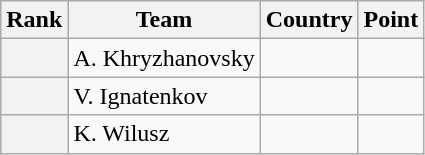<table class="wikitable sortable">
<tr>
<th>Rank</th>
<th>Team</th>
<th>Country</th>
<th>Point</th>
</tr>
<tr>
<th></th>
<td>A. Khryzhanovsky</td>
<td></td>
<td></td>
</tr>
<tr>
<th></th>
<td>V. Ignatenkov</td>
<td></td>
<td></td>
</tr>
<tr>
<th></th>
<td>K.  Wilusz</td>
<td></td>
<td></td>
</tr>
</table>
